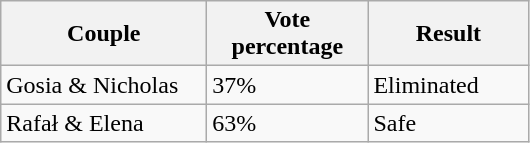<table class="wikitable">
<tr>
<th style="width:130px;">Couple</th>
<th style="width:100px;">Vote percentage</th>
<th style="width:100px;">Result</th>
</tr>
<tr>
<td>Gosia & Nicholas</td>
<td>37%</td>
<td>Eliminated</td>
</tr>
<tr>
<td>Rafał & Elena</td>
<td>63%</td>
<td>Safe</td>
</tr>
</table>
